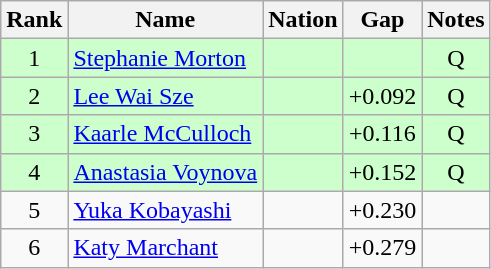<table class="wikitable sortable" style="text-align:center">
<tr>
<th>Rank</th>
<th>Name</th>
<th>Nation</th>
<th>Gap</th>
<th>Notes</th>
</tr>
<tr bgcolor=ccffcc>
<td>1</td>
<td align=left><a href='#'>Stephanie Morton</a></td>
<td align=left></td>
<td></td>
<td>Q</td>
</tr>
<tr bgcolor=ccffcc>
<td>2</td>
<td align=left><a href='#'>Lee Wai Sze</a></td>
<td align=left></td>
<td>+0.092</td>
<td>Q</td>
</tr>
<tr bgcolor=ccffcc>
<td>3</td>
<td align=left><a href='#'>Kaarle McCulloch</a></td>
<td align=left></td>
<td>+0.116</td>
<td>Q</td>
</tr>
<tr bgcolor=ccffcc>
<td>4</td>
<td align=left><a href='#'>Anastasia Voynova</a></td>
<td align=left></td>
<td>+0.152</td>
<td>Q</td>
</tr>
<tr>
<td>5</td>
<td align=left><a href='#'>Yuka Kobayashi</a></td>
<td align=left></td>
<td>+0.230</td>
<td></td>
</tr>
<tr>
<td>6</td>
<td align=left><a href='#'>Katy Marchant</a></td>
<td align=left></td>
<td>+0.279</td>
<td></td>
</tr>
</table>
